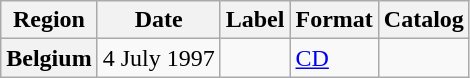<table class="wikitable plainrowheaders">
<tr>
<th>Region</th>
<th>Date</th>
<th>Label</th>
<th>Format</th>
<th>Catalog</th>
</tr>
<tr>
<th scope="row">Belgium</th>
<td>4 July 1997</td>
<td></td>
<td><a href='#'>CD</a></td>
<td></td>
</tr>
</table>
